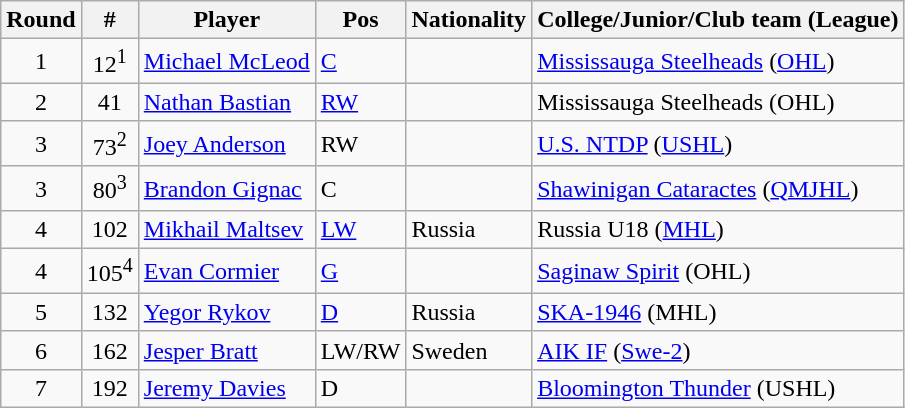<table class="wikitable">
<tr>
<th>Round</th>
<th>#</th>
<th>Player</th>
<th>Pos</th>
<th>Nationality</th>
<th>College/Junior/Club team (League)</th>
</tr>
<tr>
<td style="text-align:center">1</td>
<td style="text-align:center">12<sup>1</sup></td>
<td><a href='#'>Michael McLeod</a></td>
<td><a href='#'>C</a></td>
<td></td>
<td><a href='#'>Mississauga Steelheads</a> (<a href='#'>OHL</a>)</td>
</tr>
<tr>
<td style="text-align:center">2</td>
<td style="text-align:center">41</td>
<td><a href='#'>Nathan Bastian</a></td>
<td><a href='#'>RW</a></td>
<td></td>
<td>Mississauga Steelheads (OHL)</td>
</tr>
<tr>
<td style="text-align:center">3</td>
<td style="text-align:center">73<sup>2</sup></td>
<td><a href='#'>Joey Anderson</a></td>
<td>RW</td>
<td></td>
<td><a href='#'>U.S. NTDP</a> (<a href='#'>USHL</a>)</td>
</tr>
<tr>
<td style="text-align:center">3</td>
<td style="text-align:center">80<sup>3</sup></td>
<td><a href='#'>Brandon Gignac</a></td>
<td>C</td>
<td></td>
<td><a href='#'>Shawinigan Cataractes</a> (<a href='#'>QMJHL</a>)</td>
</tr>
<tr>
<td style="text-align:center">4</td>
<td style="text-align:center">102</td>
<td><a href='#'>Mikhail Maltsev</a></td>
<td><a href='#'>LW</a></td>
<td> Russia</td>
<td>Russia U18 (<a href='#'>MHL</a>)</td>
</tr>
<tr>
<td style="text-align:center">4</td>
<td style="text-align:center">105<sup>4</sup></td>
<td><a href='#'>Evan Cormier</a></td>
<td><a href='#'>G</a></td>
<td></td>
<td><a href='#'>Saginaw Spirit</a> (OHL)</td>
</tr>
<tr>
<td style="text-align:center">5</td>
<td style="text-align:center">132</td>
<td><a href='#'>Yegor Rykov</a></td>
<td><a href='#'>D</a></td>
<td> Russia</td>
<td><a href='#'>SKA-1946</a> (MHL)</td>
</tr>
<tr>
<td style="text-align:center">6</td>
<td style="text-align:center">162</td>
<td><a href='#'>Jesper Bratt</a></td>
<td>LW/RW</td>
<td> Sweden</td>
<td><a href='#'>AIK IF</a> (<a href='#'>Swe-2</a>)</td>
</tr>
<tr>
<td style="text-align:center">7</td>
<td style="text-align:center">192</td>
<td><a href='#'>Jeremy Davies</a></td>
<td>D</td>
<td></td>
<td><a href='#'>Bloomington Thunder</a> (USHL)</td>
</tr>
</table>
